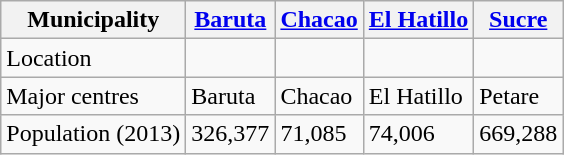<table class="wikitable">
<tr>
<th>Municipality</th>
<th><a href='#'>Baruta</a></th>
<th><a href='#'>Chacao</a></th>
<th><a href='#'>El Hatillo</a></th>
<th><a href='#'>Sucre</a></th>
</tr>
<tr>
<td>Location</td>
<td></td>
<td></td>
<td></td>
<td></td>
</tr>
<tr>
<td>Major centres</td>
<td>Baruta</td>
<td>Chacao</td>
<td>El Hatillo</td>
<td>Petare</td>
</tr>
<tr>
<td>Population (2013)</td>
<td>326,377</td>
<td>71,085</td>
<td>74,006</td>
<td>669,288</td>
</tr>
</table>
